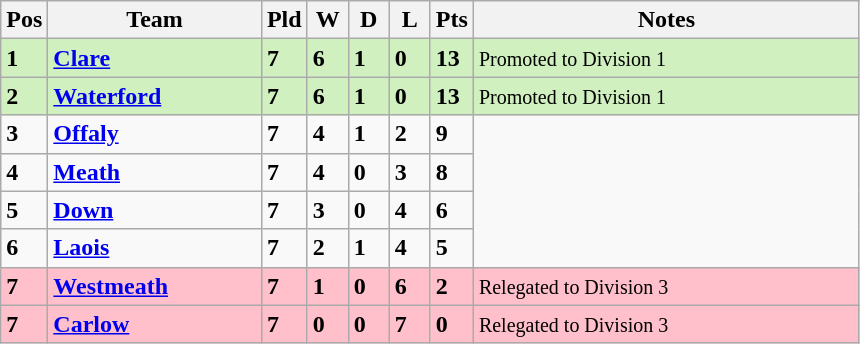<table class="wikitable" style="text-align: centre;">
<tr>
<th width=20>Pos</th>
<th width=135>Team</th>
<th width=20>Pld</th>
<th width=20>W</th>
<th width=20>D</th>
<th width=20>L</th>
<th width=20>Pts</th>
<th width=250>Notes</th>
</tr>
<tr style="background:#D0F0C0;">
<td><strong>1</strong></td>
<td align=left><strong> <a href='#'>Clare</a> </strong></td>
<td><strong>7</strong></td>
<td><strong>6</strong></td>
<td><strong>1</strong></td>
<td><strong>0</strong></td>
<td><strong>13</strong></td>
<td><small> Promoted to Division 1</small></td>
</tr>
<tr style="background:#D0F0C0;">
<td><strong>2</strong></td>
<td align=left><strong> <a href='#'>Waterford</a> </strong></td>
<td><strong>7</strong></td>
<td><strong>6</strong></td>
<td><strong>1</strong></td>
<td><strong>0</strong></td>
<td><strong>13</strong></td>
<td><small> Promoted to Division 1</small></td>
</tr>
<tr style>
<td><strong>3</strong></td>
<td align=left><strong> <a href='#'>Offaly</a> </strong></td>
<td><strong>7</strong></td>
<td><strong>4</strong></td>
<td><strong>1</strong></td>
<td><strong>2</strong></td>
<td><strong>9</strong></td>
</tr>
<tr style>
<td><strong>4</strong></td>
<td align=left><strong> <a href='#'>Meath</a> </strong></td>
<td><strong>7</strong></td>
<td><strong>4</strong></td>
<td><strong>0</strong></td>
<td><strong>3</strong></td>
<td><strong>8</strong></td>
</tr>
<tr style>
<td><strong>5</strong></td>
<td align=left><strong> <a href='#'>Down</a> </strong></td>
<td><strong>7</strong></td>
<td><strong>3</strong></td>
<td><strong>0</strong></td>
<td><strong>4</strong></td>
<td><strong>6</strong></td>
</tr>
<tr style>
<td><strong>6</strong></td>
<td align=left><strong> <a href='#'>Laois</a> </strong></td>
<td><strong>7</strong></td>
<td><strong>2</strong></td>
<td><strong>1</strong></td>
<td><strong>4</strong></td>
<td><strong>5</strong></td>
</tr>
<tr style="background:#FFC0CB;">
<td><strong>7</strong></td>
<td align=left><strong> <a href='#'>Westmeath</a> </strong></td>
<td><strong>7</strong></td>
<td><strong>1</strong></td>
<td><strong>0</strong></td>
<td><strong>6</strong></td>
<td><strong>2</strong></td>
<td><small> Relegated to Division 3</small></td>
</tr>
<tr style="background:#FFC0CB;">
<td><strong>7</strong></td>
<td align=left><strong> <a href='#'>Carlow</a> </strong></td>
<td><strong>7</strong></td>
<td><strong>0</strong></td>
<td><strong>0</strong></td>
<td><strong>7</strong></td>
<td><strong>0</strong></td>
<td><small> Relegated to Division 3</small></td>
</tr>
</table>
